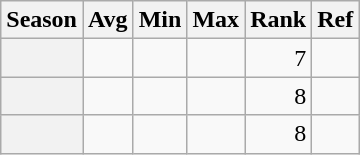<table class="wikitable plainrowheaders sortable">
<tr>
<th scope=col>Season</th>
<th scope=col>Avg</th>
<th scope=col>Min</th>
<th scope=col>Max</th>
<th scope=col>Rank</th>
<th scope=col class="unsortable">Ref</th>
</tr>
<tr>
<th scope=row align=right></th>
<td align=right></td>
<td align=right></td>
<td align=right></td>
<td align=right>7</td>
<td align=center></td>
</tr>
<tr>
<th scope=row align=right></th>
<td align=right></td>
<td align=right></td>
<td align=right></td>
<td align=right>8</td>
<td align=center></td>
</tr>
<tr>
<th scope=row align=right></th>
<td align=right></td>
<td align=right></td>
<td align=right></td>
<td align=right>8</td>
<td align=center></td>
</tr>
</table>
